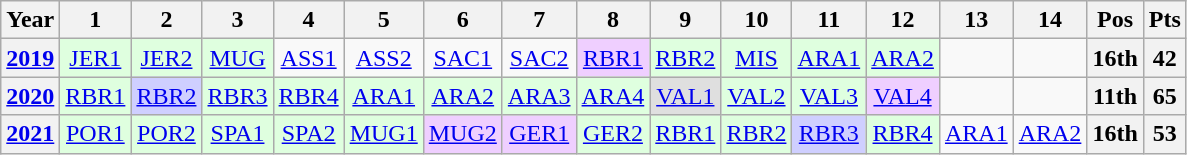<table class="wikitable" style="text-align:center;">
<tr>
<th>Year</th>
<th>1</th>
<th>2</th>
<th>3</th>
<th>4</th>
<th>5</th>
<th>6</th>
<th>7</th>
<th>8</th>
<th>9</th>
<th>10</th>
<th>11</th>
<th>12</th>
<th>13</th>
<th>14</th>
<th>Pos</th>
<th>Pts</th>
</tr>
<tr>
<th><a href='#'>2019</a></th>
<td style="background:#dfffdf;"><a href='#'>JER1</a><br></td>
<td style="background:#dfffdf;"><a href='#'>JER2</a><br></td>
<td style="background:#dfffdf;"><a href='#'>MUG</a><br></td>
<td><a href='#'>ASS1</a></td>
<td><a href='#'>ASS2</a></td>
<td><a href='#'>SAC1</a></td>
<td><a href='#'>SAC2</a></td>
<td style="background:#efcfff;"><a href='#'>RBR1</a><br></td>
<td style="background:#dfffdf;"><a href='#'>RBR2</a><br></td>
<td style="background:#dfffdf;"><a href='#'>MIS</a><br></td>
<td style="background:#dfffdf;"><a href='#'>ARA1</a><br></td>
<td style="background:#dfffdf;"><a href='#'>ARA2</a><br></td>
<td></td>
<td></td>
<th>16th</th>
<th>42</th>
</tr>
<tr>
<th><a href='#'>2020</a></th>
<td style="background:#dfffdf;"><a href='#'>RBR1</a><br></td>
<td style="background:#cfcfff;"><a href='#'>RBR2</a><br></td>
<td style="background:#dfffdf;"><a href='#'>RBR3</a><br></td>
<td style="background:#dfffdf;"><a href='#'>RBR4</a><br></td>
<td style="background:#dfffdf;"><a href='#'>ARA1</a><br></td>
<td style="background:#dfffdf;"><a href='#'>ARA2</a><br></td>
<td style="background:#dfffdf;"><a href='#'>ARA3</a><br></td>
<td style="background:#dfffdf;"><a href='#'>ARA4</a><br></td>
<td style="background:#dfdfdf;"><a href='#'>VAL1</a><br></td>
<td style="background:#dfffdf;"><a href='#'>VAL2</a><br></td>
<td style="background:#dfffdf;"><a href='#'>VAL3</a><br></td>
<td style="background:#efcfff;"><a href='#'>VAL4</a><br></td>
<td></td>
<td></td>
<th>11th</th>
<th>65</th>
</tr>
<tr>
<th><a href='#'>2021</a></th>
<td style="background:#dfffdf;"><a href='#'>POR1</a><br></td>
<td style="background:#dfffdf;"><a href='#'>POR2</a><br></td>
<td style="background:#dfffdf;"><a href='#'>SPA1</a><br></td>
<td style="background:#dfffdf;"><a href='#'>SPA2</a><br></td>
<td style="background:#dfffdf;"><a href='#'>MUG1</a><br></td>
<td style="background:#efcfff;"><a href='#'>MUG2</a><br></td>
<td style="background:#efcfff;"><a href='#'>GER1</a><br></td>
<td style="background:#dfffdf;"><a href='#'>GER2</a><br></td>
<td style="background:#dfffdf;"><a href='#'>RBR1</a><br></td>
<td style="background:#dfffdf;"><a href='#'>RBR2</a><br></td>
<td style="background:#cfcfff;"><a href='#'>RBR3</a><br></td>
<td style="background:#dfffdf;"><a href='#'>RBR4</a><br></td>
<td><a href='#'>ARA1</a></td>
<td><a href='#'>ARA2</a></td>
<th>16th</th>
<th>53</th>
</tr>
</table>
